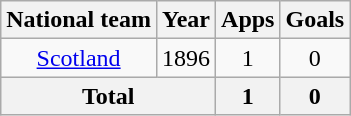<table class="wikitable" style="text-align:center">
<tr>
<th>National team</th>
<th>Year</th>
<th>Apps</th>
<th>Goals</th>
</tr>
<tr>
<td><a href='#'>Scotland</a></td>
<td>1896</td>
<td>1</td>
<td>0</td>
</tr>
<tr>
<th colspan="2">Total</th>
<th>1</th>
<th>0</th>
</tr>
</table>
